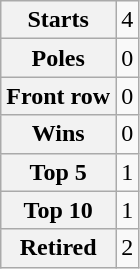<table class="wikitable" style="text-align:center">
<tr>
<th>Starts</th>
<td>4</td>
</tr>
<tr>
<th>Poles</th>
<td>0</td>
</tr>
<tr>
<th>Front row</th>
<td>0</td>
</tr>
<tr>
<th>Wins</th>
<td>0</td>
</tr>
<tr>
<th>Top 5</th>
<td>1</td>
</tr>
<tr>
<th>Top 10</th>
<td>1</td>
</tr>
<tr>
<th>Retired</th>
<td>2</td>
</tr>
</table>
